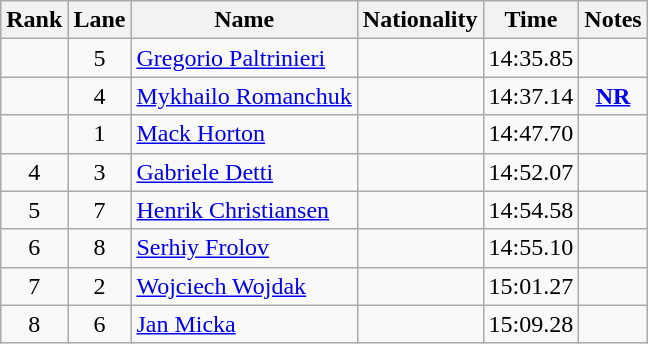<table class="wikitable sortable" style="text-align:center">
<tr>
<th>Rank</th>
<th>Lane</th>
<th>Name</th>
<th>Nationality</th>
<th>Time</th>
<th>Notes</th>
</tr>
<tr>
<td></td>
<td>5</td>
<td align=left><a href='#'>Gregorio Paltrinieri</a></td>
<td align=left></td>
<td>14:35.85</td>
<td></td>
</tr>
<tr>
<td></td>
<td>4</td>
<td align=left><a href='#'>Mykhailo Romanchuk</a></td>
<td align=left></td>
<td>14:37.14</td>
<td><strong><a href='#'>NR</a></strong></td>
</tr>
<tr>
<td></td>
<td>1</td>
<td align=left><a href='#'>Mack Horton</a></td>
<td align=left></td>
<td>14:47.70</td>
<td></td>
</tr>
<tr>
<td>4</td>
<td>3</td>
<td align=left><a href='#'>Gabriele Detti</a></td>
<td align=left></td>
<td>14:52.07</td>
<td></td>
</tr>
<tr>
<td>5</td>
<td>7</td>
<td align=left><a href='#'>Henrik Christiansen</a></td>
<td align=left></td>
<td>14:54.58</td>
<td></td>
</tr>
<tr>
<td>6</td>
<td>8</td>
<td align=left><a href='#'>Serhiy Frolov</a></td>
<td align=left></td>
<td>14:55.10</td>
<td></td>
</tr>
<tr>
<td>7</td>
<td>2</td>
<td align=left><a href='#'>Wojciech Wojdak</a></td>
<td align=left></td>
<td>15:01.27</td>
<td></td>
</tr>
<tr>
<td>8</td>
<td>6</td>
<td align=left><a href='#'>Jan Micka</a></td>
<td align=left></td>
<td>15:09.28</td>
<td></td>
</tr>
</table>
